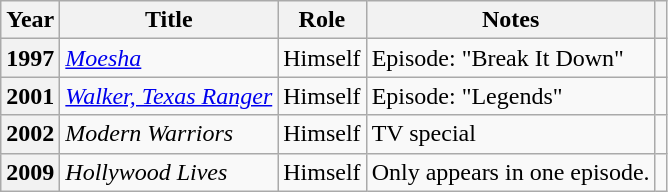<table class="wikitable sortable plainrowheaders">
<tr>
<th scope="col">Year</th>
<th scope="col">Title</th>
<th scope="col">Role</th>
<th scope="col" class="unsortable">Notes</th>
<th scope="col" class="unsortable"></th>
</tr>
<tr>
<th scope="row">1997</th>
<td><em><a href='#'>Moesha</a></em></td>
<td>Himself</td>
<td>Episode: "Break It Down"</td>
<td></td>
</tr>
<tr>
<th scope="row">2001</th>
<td><em><a href='#'>Walker, Texas Ranger</a></em></td>
<td>Himself</td>
<td>Episode: "Legends"</td>
<td></td>
</tr>
<tr>
<th scope="row">2002</th>
<td><em>Modern Warriors</em></td>
<td>Himself</td>
<td>TV special</td>
<td></td>
</tr>
<tr>
<th scope="row">2009</th>
<td><em>Hollywood Lives</em></td>
<td>Himself</td>
<td>Only appears in one episode.</td>
<td></td>
</tr>
</table>
